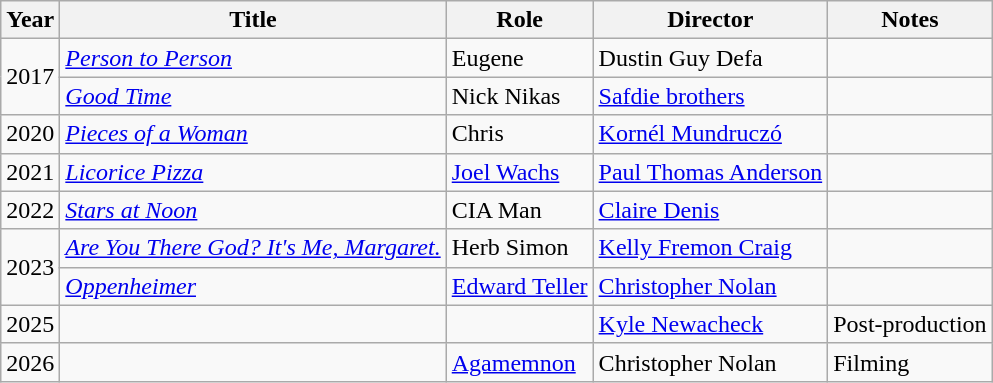<table class="wikitable sortable">
<tr>
<th>Year</th>
<th>Title</th>
<th>Role</th>
<th>Director</th>
<th>Notes</th>
</tr>
<tr>
<td rowspan=2>2017</td>
<td><em><a href='#'>Person to Person</a></em></td>
<td>Eugene</td>
<td>Dustin Guy Defa</td>
<td></td>
</tr>
<tr>
<td><em><a href='#'>Good Time</a></em></td>
<td>Nick Nikas</td>
<td><a href='#'>Safdie brothers</a></td>
<td></td>
</tr>
<tr>
<td>2020</td>
<td><em><a href='#'>Pieces of a Woman</a></em></td>
<td>Chris</td>
<td><a href='#'>Kornél Mundruczó</a></td>
<td></td>
</tr>
<tr>
<td>2021</td>
<td><em><a href='#'>Licorice Pizza</a></em></td>
<td><a href='#'>Joel Wachs</a></td>
<td><a href='#'>Paul Thomas Anderson</a></td>
<td></td>
</tr>
<tr>
<td>2022</td>
<td><em><a href='#'>Stars at Noon</a></em></td>
<td>CIA Man</td>
<td><a href='#'>Claire Denis</a></td>
<td></td>
</tr>
<tr>
<td rowspan=2>2023</td>
<td><em><a href='#'>Are You There God? It's Me, Margaret.</a></em></td>
<td>Herb Simon</td>
<td><a href='#'>Kelly Fremon Craig</a></td>
<td></td>
</tr>
<tr>
<td><em><a href='#'>Oppenheimer</a></em></td>
<td><a href='#'>Edward Teller</a></td>
<td><a href='#'>Christopher Nolan</a></td>
<td></td>
</tr>
<tr>
<td>2025</td>
<td></td>
<td></td>
<td><a href='#'>Kyle Newacheck</a></td>
<td>Post-production</td>
</tr>
<tr>
<td>2026</td>
<td></td>
<td><a href='#'>Agamemnon</a></td>
<td>Christopher Nolan</td>
<td>Filming</td>
</tr>
</table>
